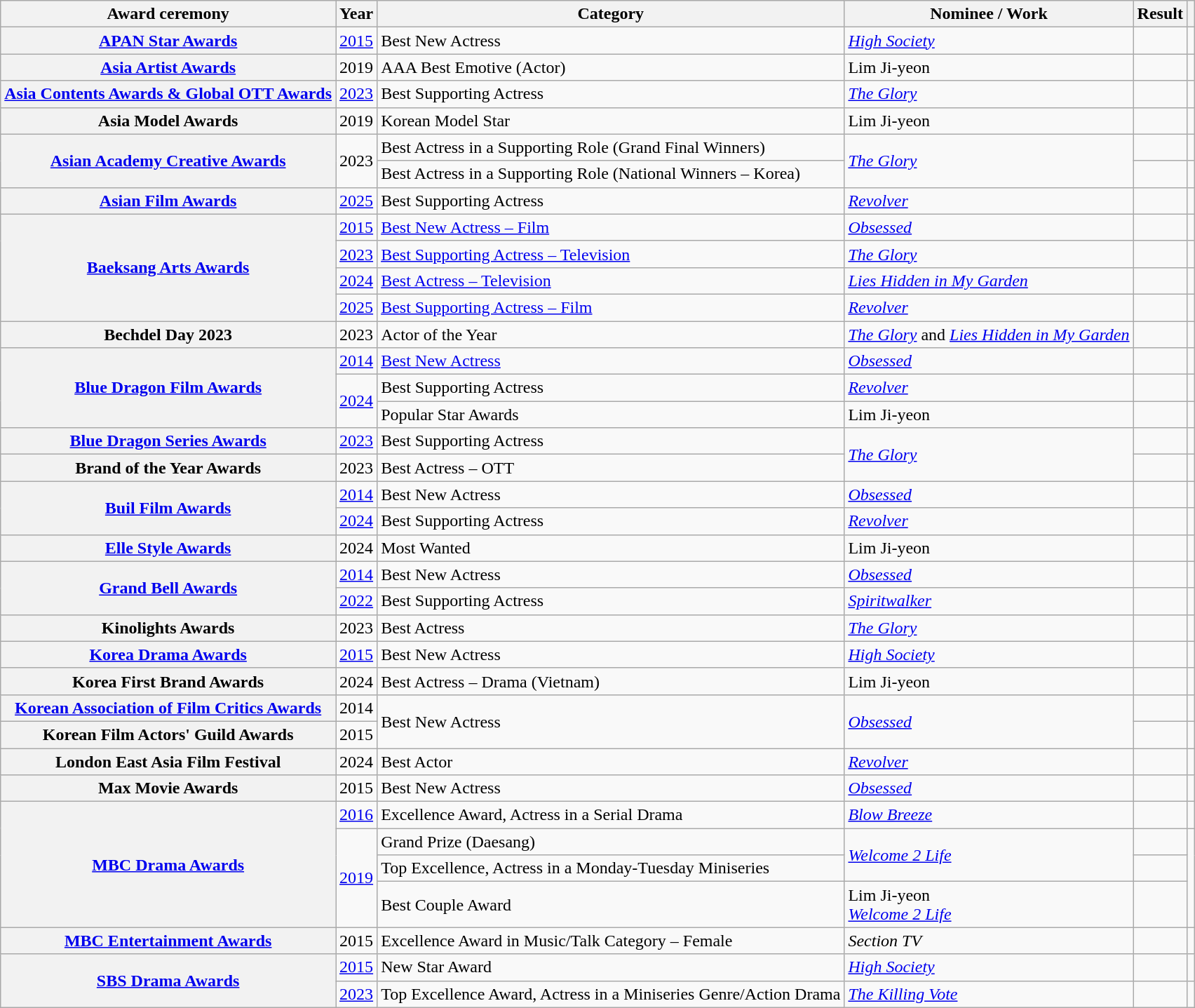<table class="wikitable plainrowheaders sortable">
<tr>
<th scope="col">Award ceremony</th>
<th scope="col">Year</th>
<th scope="col">Category</th>
<th scope="col">Nominee / Work</th>
<th scope="col">Result</th>
<th scope="col" class="unsortable"></th>
</tr>
<tr>
<th scope="row"><a href='#'>APAN Star Awards</a></th>
<td style="text-align:center"><a href='#'>2015</a></td>
<td>Best New Actress</td>
<td><em><a href='#'>High Society</a></em></td>
<td></td>
<td style="text-align:center"></td>
</tr>
<tr>
<th scope="row"><a href='#'>Asia Artist Awards</a></th>
<td style="text-align:center">2019</td>
<td>AAA Best Emotive (Actor)</td>
<td>Lim Ji-yeon</td>
<td></td>
<td style="text-align:center"></td>
</tr>
<tr>
<th scope="row"><a href='#'>Asia Contents Awards & Global OTT Awards</a></th>
<td style="text-align:center"><a href='#'>2023</a></td>
<td>Best Supporting Actress</td>
<td><em><a href='#'>The Glory</a></em></td>
<td></td>
<td style="text-align:center"></td>
</tr>
<tr>
<th scope="row">Asia Model Awards</th>
<td style="text-align:center">2019</td>
<td>Korean Model Star</td>
<td>Lim Ji-yeon</td>
<td></td>
<td style="text-align:center"></td>
</tr>
<tr>
<th scope="row" rowspan="2"><a href='#'>Asian Academy Creative Awards</a></th>
<td rowspan="2" style="text-align:center">2023</td>
<td>Best Actress in a Supporting Role (Grand Final Winners)</td>
<td rowspan="2"><em><a href='#'>The Glory</a></em></td>
<td></td>
<td style="text-align:center"></td>
</tr>
<tr>
<td>Best Actress in a Supporting Role (National Winners – Korea)</td>
<td></td>
<td style="text-align:center"></td>
</tr>
<tr>
<th scope="row"><a href='#'>Asian Film Awards</a></th>
<td style="text-align:center"><a href='#'>2025</a></td>
<td>Best Supporting Actress</td>
<td><em><a href='#'>Revolver</a></em></td>
<td></td>
<td style="text-align:center"></td>
</tr>
<tr>
<th scope="row"  rowspan="4"><a href='#'>Baeksang Arts Awards</a></th>
<td style="text-align:center"><a href='#'>2015</a></td>
<td><a href='#'>Best New Actress – Film</a></td>
<td><em><a href='#'>Obsessed</a></em></td>
<td></td>
<td style="text-align:center"></td>
</tr>
<tr>
<td style="text-align:center"><a href='#'>2023</a></td>
<td><a href='#'>Best Supporting Actress – Television</a></td>
<td><em><a href='#'>The Glory</a></em></td>
<td></td>
<td style="text-align:center"></td>
</tr>
<tr>
<td style="text-align:center"><a href='#'>2024</a></td>
<td><a href='#'>Best Actress – Television</a></td>
<td><em><a href='#'>Lies Hidden in My Garden</a></em></td>
<td></td>
<td style="text-align:center"></td>
</tr>
<tr>
<td style="text-align:center"><a href='#'>2025</a></td>
<td><a href='#'>Best Supporting Actress – Film</a></td>
<td><em><a href='#'>Revolver</a></em></td>
<td></td>
<td style="text-align:center"></td>
</tr>
<tr>
<th scope="row">Bechdel Day 2023</th>
<td style="text-align:center">2023</td>
<td>Actor of the Year</td>
<td><em><a href='#'>The Glory</a></em> and <em><a href='#'>Lies Hidden in My Garden</a></em></td>
<td></td>
<td style="text-align:center"></td>
</tr>
<tr>
<th scope="row" rowspan="3"><a href='#'>Blue Dragon Film Awards</a></th>
<td style="text-align:center"><a href='#'>2014</a></td>
<td><a href='#'>Best New Actress</a></td>
<td><em><a href='#'>Obsessed</a></em></td>
<td></td>
<td style="text-align:center"></td>
</tr>
<tr>
<td rowspan="2" style="text-align:center"><a href='#'>2024</a></td>
<td>Best Supporting Actress</td>
<td><em><a href='#'>Revolver</a></em></td>
<td></td>
<td style="text-align:center"></td>
</tr>
<tr>
<td>Popular Star Awards</td>
<td>Lim Ji-yeon</td>
<td></td>
<td style="text-align:center"></td>
</tr>
<tr>
<th scope="row"><a href='#'>Blue Dragon Series Awards</a></th>
<td style="text-align:center"><a href='#'>2023</a></td>
<td>Best Supporting Actress</td>
<td rowspan="2"><em><a href='#'>The Glory</a></em></td>
<td></td>
<td style="text-align:center"></td>
</tr>
<tr>
<th scope="row">Brand of the Year Awards</th>
<td style="text-align:center">2023</td>
<td>Best Actress – OTT</td>
<td></td>
<td style="text-align:center"></td>
</tr>
<tr>
<th scope="row" rowspan="2"><a href='#'>Buil Film Awards</a></th>
<td style="text-align:center"><a href='#'>2014</a></td>
<td>Best New Actress</td>
<td><em><a href='#'>Obsessed</a></em></td>
<td></td>
<td style="text-align:center"></td>
</tr>
<tr>
<td style="text-align:center"><a href='#'>2024</a></td>
<td>Best Supporting Actress</td>
<td><em><a href='#'>Revolver</a></em></td>
<td></td>
<td style="text-align:center"></td>
</tr>
<tr>
<th scope="row"><a href='#'>Elle Style Awards</a></th>
<td style="text-align:center">2024</td>
<td>Most Wanted</td>
<td>Lim Ji-yeon</td>
<td></td>
<td style="text-align:center"></td>
</tr>
<tr>
<th scope="row"  rowspan="2"><a href='#'>Grand Bell Awards</a></th>
<td style="text-align:center"><a href='#'>2014</a></td>
<td>Best New Actress</td>
<td><em><a href='#'>Obsessed</a></em></td>
<td></td>
<td style="text-align:center"></td>
</tr>
<tr>
<td style="text-align:center"><a href='#'>2022</a></td>
<td>Best Supporting Actress</td>
<td><em><a href='#'>Spiritwalker</a></em></td>
<td></td>
<td style="text-align:center"></td>
</tr>
<tr>
<th scope="row">Kinolights Awards</th>
<td style="text-align:center">2023</td>
<td>Best Actress</td>
<td><em><a href='#'>The Glory</a></em></td>
<td></td>
<td style="text-align:center"></td>
</tr>
<tr>
<th scope="row"><a href='#'>Korea Drama Awards</a></th>
<td style="text-align:center"><a href='#'>2015</a></td>
<td>Best New Actress</td>
<td><em><a href='#'>High Society</a></em></td>
<td></td>
<td style="text-align:center"></td>
</tr>
<tr>
<th scope="row">Korea First Brand Awards</th>
<td style="text-align:center">2024</td>
<td>Best Actress – Drama (Vietnam)</td>
<td>Lim Ji-yeon</td>
<td></td>
<td style="text-align:center"></td>
</tr>
<tr>
<th scope="row"><a href='#'>Korean Association of Film Critics Awards</a></th>
<td style="text-align:center">2014</td>
<td rowspan="2">Best New Actress</td>
<td rowspan="2"><em><a href='#'>Obsessed</a></em></td>
<td></td>
<td style="text-align:center"></td>
</tr>
<tr>
<th scope="row">Korean Film Actors' Guild Awards</th>
<td style="text-align:center">2015</td>
<td></td>
<td style="text-align:center"></td>
</tr>
<tr>
<th scope="row">London East Asia Film Festival</th>
<td style="text-align:center">2024</td>
<td>Best Actor</td>
<td><em><a href='#'>Revolver</a></em></td>
<td></td>
<td style="text-align:center"></td>
</tr>
<tr>
<th scope="row">Max Movie Awards</th>
<td style="text-align:center">2015</td>
<td>Best New Actress</td>
<td><em><a href='#'>Obsessed</a></em></td>
<td></td>
<td style="text-align:center"></td>
</tr>
<tr>
<th scope="row" rowspan="4"><a href='#'>MBC Drama Awards</a></th>
<td style="text-align:center"><a href='#'>2016</a></td>
<td>Excellence Award, Actress in a Serial Drama</td>
<td><em><a href='#'>Blow Breeze</a></em></td>
<td></td>
<td style="text-align:center"></td>
</tr>
<tr>
<td rowspan="3" style="text-align:center"><a href='#'>2019</a></td>
<td>Grand Prize (Daesang)</td>
<td rowspan="2"><em><a href='#'>Welcome 2 Life</a></em></td>
<td></td>
<td rowspan="3" style="text-align:center"></td>
</tr>
<tr>
<td>Top Excellence, Actress in a Monday-Tuesday Miniseries</td>
<td></td>
</tr>
<tr>
<td>Best Couple Award</td>
<td>Lim Ji-yeon <br><em><a href='#'>Welcome 2 Life</a></em></td>
<td></td>
</tr>
<tr>
<th scope="row"><a href='#'>MBC Entertainment Awards</a></th>
<td style="text-align:center">2015</td>
<td>Excellence Award in Music/Talk Category – Female</td>
<td><em>Section TV</em></td>
<td></td>
<td style="text-align:center"></td>
</tr>
<tr>
<th scope="row" rowspan="2"><a href='#'>SBS Drama Awards</a></th>
<td style="text-align:center"><a href='#'>2015</a></td>
<td>New Star Award</td>
<td><em><a href='#'>High Society</a></em></td>
<td></td>
<td style="text-align:center"></td>
</tr>
<tr>
<td style="text-align:center"><a href='#'>2023</a></td>
<td>Top Excellence Award, Actress in a Miniseries Genre/Action Drama</td>
<td><em><a href='#'>The Killing Vote</a></em></td>
<td></td>
<td style="text-align:center"></td>
</tr>
</table>
